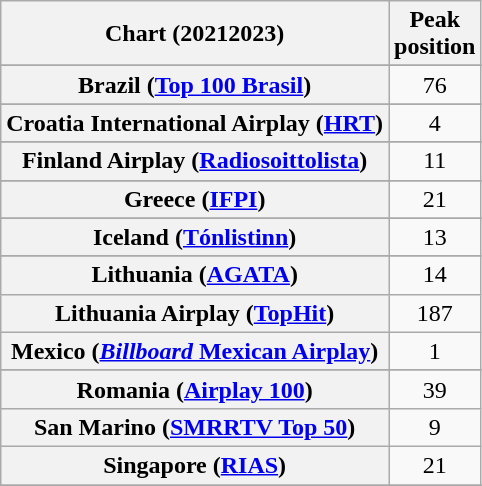<table class="wikitable sortable plainrowheaders" style="text-align:center">
<tr>
<th scope="col">Chart (20212023)</th>
<th scope="col">Peak<br>position</th>
</tr>
<tr>
</tr>
<tr>
</tr>
<tr>
</tr>
<tr>
</tr>
<tr>
</tr>
<tr>
<th scope="row">Brazil (<a href='#'>Top 100 Brasil</a>)</th>
<td>76</td>
</tr>
<tr>
</tr>
<tr>
</tr>
<tr>
</tr>
<tr>
</tr>
<tr>
</tr>
<tr>
<th scope="row">Croatia International Airplay (<a href='#'>HRT</a>)</th>
<td>4</td>
</tr>
<tr>
</tr>
<tr>
</tr>
<tr>
</tr>
<tr>
<th scope="row">Finland Airplay (<a href='#'>Radiosoittolista</a>)</th>
<td>11</td>
</tr>
<tr>
</tr>
<tr>
</tr>
<tr>
</tr>
<tr>
<th scope="row">Greece (<a href='#'>IFPI</a>)</th>
<td>21</td>
</tr>
<tr>
</tr>
<tr>
</tr>
<tr>
</tr>
<tr>
<th scope="row">Iceland (<a href='#'>Tónlistinn</a>)</th>
<td>13</td>
</tr>
<tr>
</tr>
<tr>
</tr>
<tr>
<th scope="row">Lithuania (<a href='#'>AGATA</a>)</th>
<td>14</td>
</tr>
<tr>
<th scope="row">Lithuania Airplay (<a href='#'>TopHit</a>)</th>
<td>187</td>
</tr>
<tr>
<th scope="row">Mexico (<a href='#'><em>Billboard</em> Mexican Airplay</a>)</th>
<td>1</td>
</tr>
<tr>
</tr>
<tr>
</tr>
<tr>
</tr>
<tr>
</tr>
<tr>
</tr>
<tr>
</tr>
<tr>
</tr>
<tr>
<th scope="row">Romania (<a href='#'>Airplay 100</a>)</th>
<td>39</td>
</tr>
<tr>
<th scope="row">San Marino (<a href='#'>SMRRTV Top 50</a>)</th>
<td>9</td>
</tr>
<tr>
<th scope="row">Singapore (<a href='#'>RIAS</a>)</th>
<td>21</td>
</tr>
<tr>
</tr>
<tr>
</tr>
<tr>
</tr>
<tr>
</tr>
<tr>
</tr>
<tr>
</tr>
<tr>
</tr>
<tr>
</tr>
<tr>
</tr>
<tr>
</tr>
<tr>
</tr>
</table>
